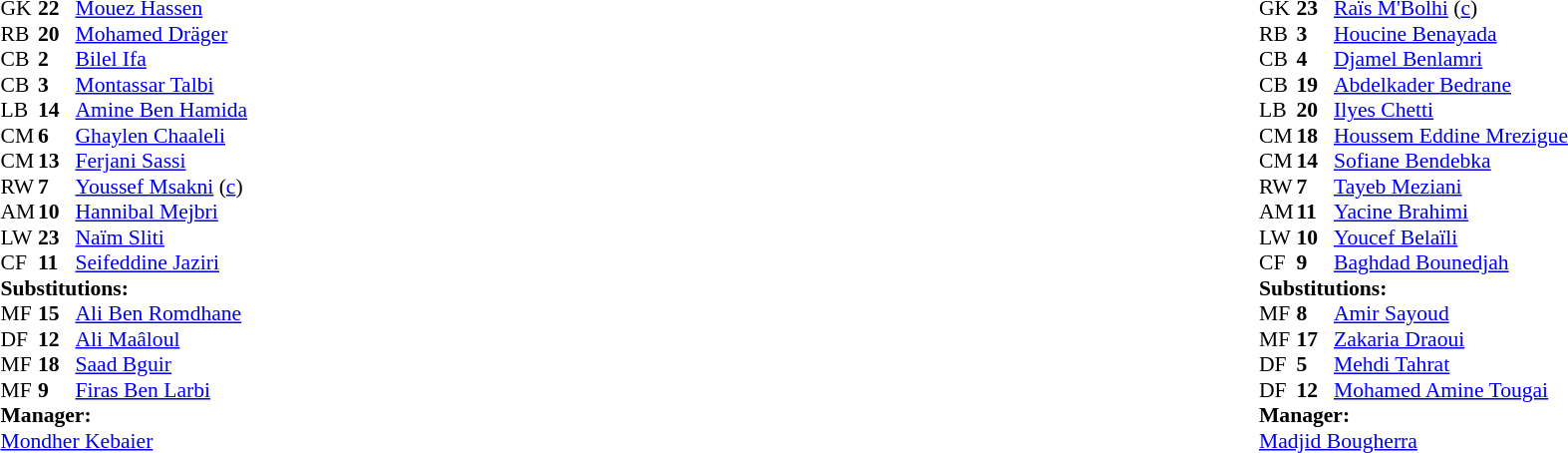<table width="100%">
<tr>
<td valign="top" width="40%"><br><table style="font-size:90%" cellspacing="0" cellpadding="0">
<tr>
<th width=25></th>
<th width=25></th>
</tr>
<tr>
<td>GK</td>
<td><strong>22</strong></td>
<td><a href='#'>Mouez Hassen</a></td>
</tr>
<tr>
<td>RB</td>
<td><strong>20</strong></td>
<td><a href='#'>Mohamed Dräger</a></td>
</tr>
<tr>
<td>CB</td>
<td><strong>2</strong></td>
<td><a href='#'>Bilel Ifa</a></td>
</tr>
<tr>
<td>CB</td>
<td><strong>3</strong></td>
<td><a href='#'>Montassar Talbi</a></td>
</tr>
<tr>
<td>LB</td>
<td><strong>14</strong></td>
<td><a href='#'>Amine Ben Hamida</a></td>
<td></td>
<td></td>
</tr>
<tr>
<td>CM</td>
<td><strong>6</strong></td>
<td><a href='#'>Ghaylen Chaaleli</a></td>
</tr>
<tr>
<td>CM</td>
<td><strong>13</strong></td>
<td><a href='#'>Ferjani Sassi</a></td>
<td></td>
<td></td>
</tr>
<tr>
<td>RW</td>
<td><strong>7</strong></td>
<td><a href='#'>Youssef Msakni</a> (<a href='#'>c</a>)</td>
<td></td>
</tr>
<tr>
<td>AM</td>
<td><strong>10</strong></td>
<td><a href='#'>Hannibal Mejbri</a></td>
<td></td>
<td></td>
</tr>
<tr>
<td>LW</td>
<td><strong>23</strong></td>
<td><a href='#'>Naïm Sliti</a></td>
<td></td>
<td></td>
</tr>
<tr>
<td>CF</td>
<td><strong>11</strong></td>
<td><a href='#'>Seifeddine Jaziri</a></td>
<td></td>
</tr>
<tr>
<td colspan=3><strong>Substitutions:</strong></td>
</tr>
<tr>
<td>MF</td>
<td><strong>15</strong></td>
<td><a href='#'>Ali Ben Romdhane</a></td>
<td></td>
<td></td>
</tr>
<tr>
<td>DF</td>
<td><strong>12</strong></td>
<td><a href='#'>Ali Maâloul</a></td>
<td></td>
<td></td>
</tr>
<tr>
<td>MF</td>
<td><strong>18</strong></td>
<td><a href='#'>Saad Bguir</a></td>
<td></td>
<td></td>
</tr>
<tr>
<td>MF</td>
<td><strong>9</strong></td>
<td><a href='#'>Firas Ben Larbi</a></td>
<td></td>
<td></td>
</tr>
<tr>
<td colspan=3><strong>Manager:</strong></td>
</tr>
<tr>
<td colspan=3><a href='#'>Mondher Kebaier</a></td>
</tr>
</table>
</td>
<td valign="top"></td>
<td valign="top" width="50%"><br><table style="font-size:90%; margin:auto" cellspacing="0" cellpadding="0">
<tr>
<th width=25></th>
<th width=25></th>
</tr>
<tr>
<td>GK</td>
<td><strong>23</strong></td>
<td><a href='#'>Raïs M'Bolhi</a> (<a href='#'>c</a>)</td>
</tr>
<tr>
<td>RB</td>
<td><strong>3</strong></td>
<td><a href='#'>Houcine Benayada</a></td>
<td></td>
<td></td>
</tr>
<tr>
<td>CB</td>
<td><strong>4</strong></td>
<td><a href='#'>Djamel Benlamri</a></td>
</tr>
<tr>
<td>CB</td>
<td><strong>19</strong></td>
<td><a href='#'>Abdelkader Bedrane</a></td>
</tr>
<tr>
<td>LB</td>
<td><strong>20</strong></td>
<td><a href='#'>Ilyes Chetti</a></td>
<td></td>
</tr>
<tr>
<td>CM</td>
<td><strong>18</strong></td>
<td><a href='#'>Houssem Eddine Mrezigue</a></td>
<td></td>
<td></td>
</tr>
<tr>
<td>CM</td>
<td><strong>14</strong></td>
<td><a href='#'>Sofiane Bendebka</a></td>
<td></td>
<td></td>
</tr>
<tr>
<td>RW</td>
<td><strong>7</strong></td>
<td><a href='#'>Tayeb Meziani</a></td>
<td></td>
<td></td>
</tr>
<tr>
<td>AM</td>
<td><strong>11</strong></td>
<td><a href='#'>Yacine Brahimi</a></td>
<td></td>
</tr>
<tr>
<td>LW</td>
<td><strong>10</strong></td>
<td><a href='#'>Youcef Belaïli</a></td>
</tr>
<tr>
<td>CF</td>
<td><strong>9</strong></td>
<td><a href='#'>Baghdad Bounedjah</a></td>
<td></td>
</tr>
<tr>
<td colspan=3><strong>Substitutions:</strong></td>
</tr>
<tr>
<td>MF</td>
<td><strong>8</strong></td>
<td><a href='#'>Amir Sayoud</a></td>
<td></td>
<td></td>
</tr>
<tr>
<td>MF</td>
<td><strong>17</strong></td>
<td><a href='#'>Zakaria Draoui</a></td>
<td></td>
<td></td>
</tr>
<tr>
<td>DF</td>
<td><strong>5</strong></td>
<td><a href='#'>Mehdi Tahrat</a></td>
<td></td>
<td></td>
</tr>
<tr>
<td>DF</td>
<td><strong>12</strong></td>
<td><a href='#'>Mohamed Amine Tougai</a></td>
<td></td>
<td></td>
</tr>
<tr>
<td colspan=3><strong>Manager:</strong></td>
</tr>
<tr>
<td colspan=3><a href='#'>Madjid Bougherra</a></td>
</tr>
</table>
</td>
</tr>
</table>
